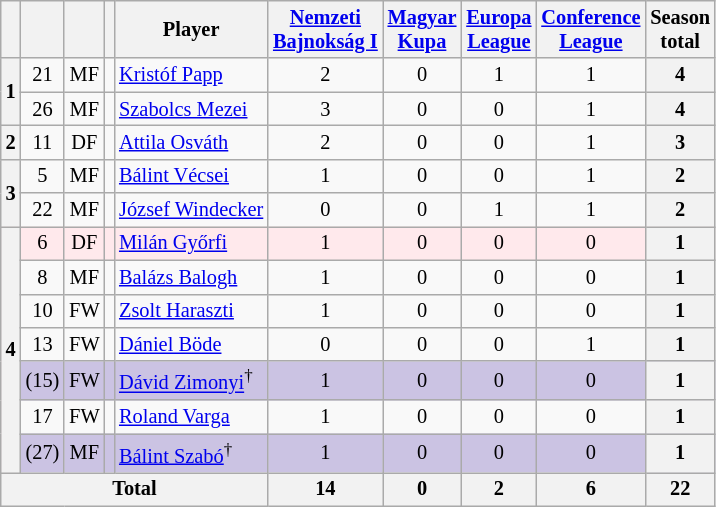<table class="wikitable sortable sticky-header zebra" style="text-align:center; font-size:85%;">
<tr>
<th></th>
<th></th>
<th></th>
<th></th>
<th>Player</th>
<th><a href='#'>Nemzeti<br>Bajnokság I</a></th>
<th><a href='#'>Magyar<br>Kupa</a></th>
<th><a href='#'>Europa<br>League</a></th>
<th><a href='#'>Conference<br>League</a></th>
<th>Season<br>total</th>
</tr>
<tr>
<th rowspan="2">1</th>
<td>21</td>
<td>MF</td>
<td></td>
<td style="text-align:left;" data-sort-value="PappK"><a href='#'>Kristóf Papp</a></td>
<td>2</td>
<td>0</td>
<td>1</td>
<td>1</td>
<th>4</th>
</tr>
<tr>
<td>26</td>
<td>MF</td>
<td></td>
<td style="text-align:left;" data-sort-value="Mezei"><a href='#'>Szabolcs Mezei</a></td>
<td>3</td>
<td>0</td>
<td>0</td>
<td>1</td>
<th>4</th>
</tr>
<tr>
<th rowspan="1">2</th>
<td>11</td>
<td>DF</td>
<td></td>
<td style="text-align:left;" data-sort-value="Osvath"><a href='#'>Attila Osváth</a></td>
<td>2</td>
<td>0</td>
<td>0</td>
<td>1</td>
<th>3</th>
</tr>
<tr>
<th rowspan="2">3</th>
<td>5</td>
<td>MF</td>
<td></td>
<td style="text-align:left;" data-sort-value="Vecsei"><a href='#'>Bálint Vécsei</a></td>
<td>1</td>
<td>0</td>
<td>0</td>
<td>1</td>
<th>2</th>
</tr>
<tr>
<td>22</td>
<td>MF</td>
<td></td>
<td style="text-align:left;" data-sort-value="Windecker"><a href='#'>József Windecker</a></td>
<td>0</td>
<td>0</td>
<td>1</td>
<td>1</td>
<th>2</th>
</tr>
<tr bgcolor="#ffe9ec">
<th rowspan="7">4</th>
<td>6</td>
<td>DF</td>
<td></td>
<td style="text-align:left;" data-sort-value="Gyorfi"><a href='#'>Milán Győrfi</a></td>
<td>1</td>
<td>0</td>
<td>0</td>
<td>0</td>
<th>1</th>
</tr>
<tr>
<td>8</td>
<td>MF</td>
<td></td>
<td style="text-align:left;" data-sort-value="Balogh"><a href='#'>Balázs Balogh</a></td>
<td>1</td>
<td>0</td>
<td>0</td>
<td>0</td>
<th>1</th>
</tr>
<tr>
<td>10</td>
<td>FW</td>
<td></td>
<td style="text-align:left;" data-sort-value="Haraszti"><a href='#'>Zsolt Haraszti</a></td>
<td>1</td>
<td>0</td>
<td>0</td>
<td>0</td>
<th>1</th>
</tr>
<tr>
<td>13</td>
<td>FW</td>
<td></td>
<td style="text-align:left;" data-sort-value="Bode"><a href='#'>Dániel Böde</a></td>
<td>0</td>
<td>0</td>
<td>0</td>
<td>1</td>
<th>1</th>
</tr>
<tr bgcolor="#CBC3E3">
<td>(15)</td>
<td>FW</td>
<td></td>
<td style="text-align:left;" data-sort-value="Zimonyi"><a href='#'>Dávid Zimonyi</a><sup>†</sup></td>
<td>1</td>
<td>0</td>
<td>0</td>
<td>0</td>
<th>1</th>
</tr>
<tr>
<td>17</td>
<td>FW</td>
<td></td>
<td style="text-align:left;" data-sort-value="VargaR"><a href='#'>Roland Varga</a></td>
<td>1</td>
<td>0</td>
<td>0</td>
<td>0</td>
<th>1</th>
</tr>
<tr bgcolor="#CBC3E3">
<td>(27)</td>
<td>MF</td>
<td></td>
<td style="text-align:left;" data-sort-value="SzaboB"><a href='#'>Bálint Szabó</a><sup>†</sup></td>
<td>1</td>
<td>0</td>
<td>0</td>
<td>0</td>
<th>1</th>
</tr>
<tr>
<th colspan="5">Total</th>
<th>14</th>
<th>0</th>
<th>2</th>
<th>6</th>
<th>22</th>
</tr>
</table>
